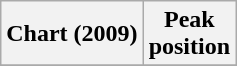<table class="wikitable plainrowheaders">
<tr>
<th>Chart (2009)</th>
<th>Peak<br>position</th>
</tr>
<tr>
</tr>
</table>
